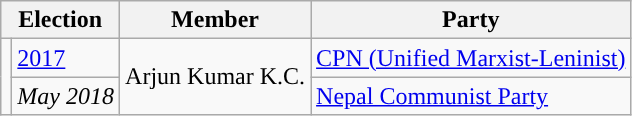<table class="wikitable">
<tr>
<th colspan="2">Election</th>
<th>Member</th>
<th>Party</th>
</tr>
<tr>
<td rowspan="2" style="background-color:"></td>
<td><a href='#'>2017</a></td>
<td rowspan="2">Arjun Kumar K.C.</td>
<td><a href='#'>CPN (Unified Marxist-Leninist)</a></td>
</tr>
<tr>
<td><em>May 2018</em></td>
<td><a href='#'>Nepal Communist Party</a></td>
</tr>
</table>
